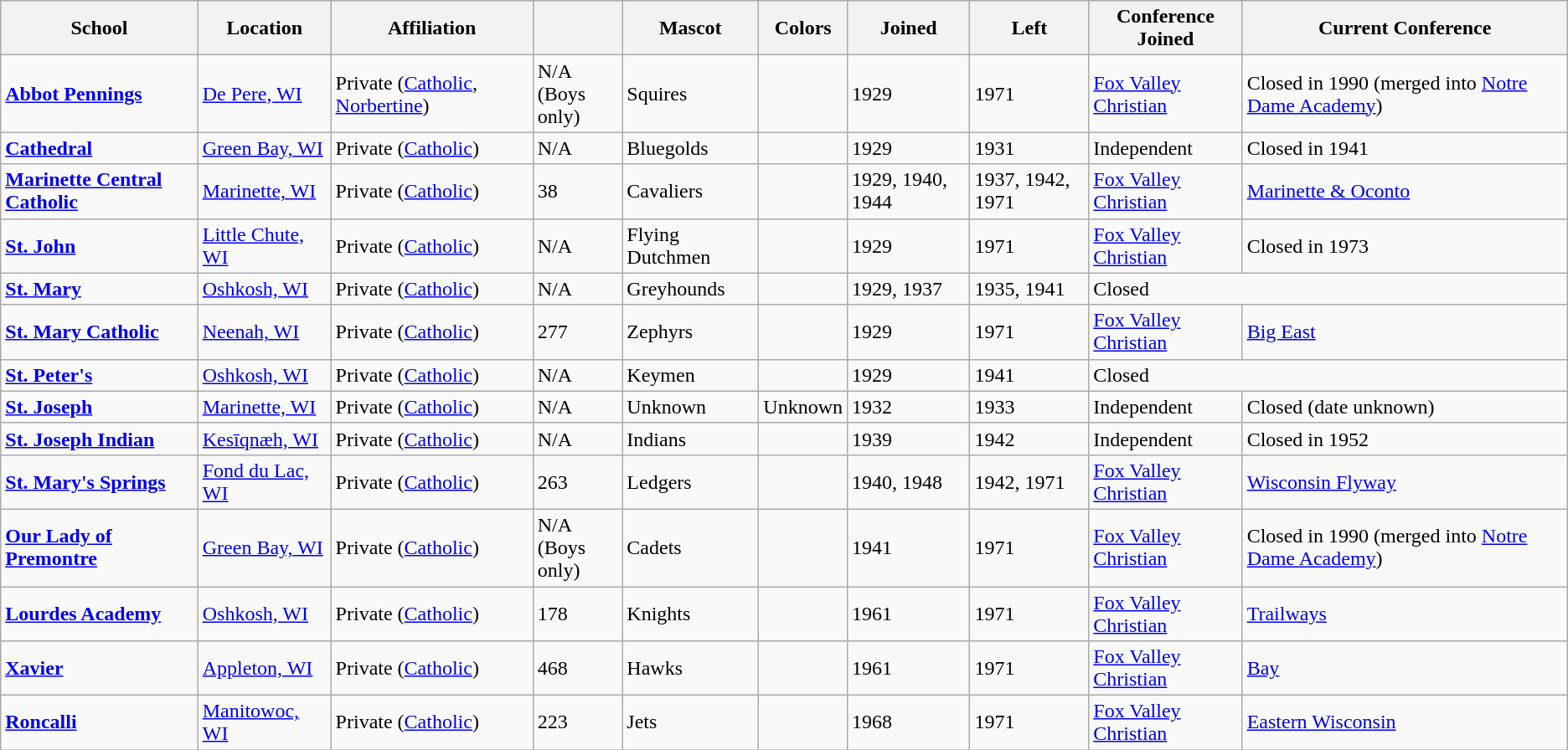<table class="wikitable sortable">
<tr>
<th>School</th>
<th>Location</th>
<th>Affiliation</th>
<th></th>
<th>Mascot</th>
<th>Colors</th>
<th>Joined</th>
<th>Left</th>
<th>Conference Joined</th>
<th>Current Conference</th>
</tr>
<tr>
<td><a href='#'><strong>Abbot Pennings</strong></a></td>
<td><a href='#'>De Pere, WI</a></td>
<td>Private (<a href='#'>Catholic</a>, <a href='#'>Norbertine</a>)</td>
<td>N/A<br>(Boys only)</td>
<td>Squires</td>
<td> </td>
<td>1929</td>
<td>1971</td>
<td><a href='#'>Fox Valley Christian</a></td>
<td>Closed in 1990 (merged into <a href='#'>Notre Dame Academy</a>)</td>
</tr>
<tr>
<td><a href='#'><strong>Cathedral</strong></a></td>
<td><a href='#'>Green Bay, WI</a></td>
<td>Private (<a href='#'>Catholic</a>)</td>
<td>N/A</td>
<td>Bluegolds</td>
<td> </td>
<td>1929</td>
<td>1931</td>
<td>Independent</td>
<td>Closed in 1941</td>
</tr>
<tr>
<td><a href='#'><strong>Marinette Central Catholic</strong></a></td>
<td><a href='#'>Marinette, WI</a></td>
<td>Private (<a href='#'>Catholic</a>)</td>
<td>38</td>
<td>Cavaliers</td>
<td> </td>
<td>1929, 1940, 1944</td>
<td>1937, 1942, 1971</td>
<td><a href='#'>Fox Valley Christian</a></td>
<td><a href='#'>Marinette & Oconto</a></td>
</tr>
<tr>
<td><a href='#'><strong>St. John</strong></a></td>
<td><a href='#'>Little Chute, WI</a></td>
<td>Private (<a href='#'>Catholic</a>)</td>
<td>N/A</td>
<td>Flying Dutchmen</td>
<td> </td>
<td>1929</td>
<td>1971</td>
<td><a href='#'>Fox Valley Christian</a></td>
<td>Closed in 1973</td>
</tr>
<tr>
<td><a href='#'><strong>St. Mary</strong></a></td>
<td><a href='#'>Oshkosh, WI</a></td>
<td>Private (<a href='#'>Catholic</a>)</td>
<td>N/A</td>
<td>Greyhounds</td>
<td> </td>
<td>1929, 1937</td>
<td>1935, 1941</td>
<td colspan="2">Closed</td>
</tr>
<tr>
<td><a href='#'><strong>St. Mary Catholic</strong></a></td>
<td><a href='#'>Neenah, WI</a></td>
<td>Private (<a href='#'>Catholic</a>)</td>
<td>277</td>
<td>Zephyrs</td>
<td>  </td>
<td>1929</td>
<td>1971</td>
<td><a href='#'>Fox Valley Christian</a></td>
<td><a href='#'>Big East</a></td>
</tr>
<tr>
<td><a href='#'><strong>St. Peter's</strong></a></td>
<td><a href='#'>Oshkosh, WI</a></td>
<td>Private (<a href='#'>Catholic</a>)</td>
<td>N/A</td>
<td>Keymen</td>
<td> </td>
<td>1929</td>
<td>1941</td>
<td colspan="2">Closed</td>
</tr>
<tr>
<td><a href='#'><strong>St. Joseph</strong></a></td>
<td><a href='#'>Marinette, WI</a></td>
<td>Private (<a href='#'>Catholic</a>)</td>
<td>N/A</td>
<td>Unknown</td>
<td>Unknown</td>
<td>1932</td>
<td>1933</td>
<td>Independent</td>
<td>Closed (date unknown)</td>
</tr>
<tr>
<td><a href='#'><strong>St. Joseph Indian</strong></a></td>
<td><a href='#'>Kesīqnæh, WI</a></td>
<td>Private (<a href='#'>Catholic</a>)</td>
<td>N/A</td>
<td>Indians</td>
<td> </td>
<td>1939</td>
<td>1942</td>
<td>Independent</td>
<td>Closed in 1952</td>
</tr>
<tr>
<td><a href='#'><strong>St. Mary's Springs</strong></a></td>
<td><a href='#'>Fond du Lac, WI</a></td>
<td>Private (<a href='#'>Catholic</a>)</td>
<td>263</td>
<td>Ledgers</td>
<td> </td>
<td>1940, 1948</td>
<td>1942, 1971</td>
<td><a href='#'>Fox Valley Christian</a></td>
<td><a href='#'>Wisconsin Flyway</a></td>
</tr>
<tr>
<td><a href='#'><strong>Our Lady of Premontre</strong></a></td>
<td><a href='#'>Green Bay, WI</a></td>
<td>Private (<a href='#'>Catholic</a>)</td>
<td>N/A<br>(Boys only)</td>
<td>Cadets</td>
<td> </td>
<td>1941</td>
<td>1971</td>
<td><a href='#'>Fox Valley Christian</a></td>
<td>Closed in 1990 (merged into <a href='#'>Notre Dame Academy</a>)</td>
</tr>
<tr>
<td><a href='#'><strong>Lourdes Academy</strong></a></td>
<td><a href='#'>Oshkosh, WI</a></td>
<td>Private (<a href='#'>Catholic</a>)</td>
<td>178</td>
<td>Knights</td>
<td> </td>
<td>1961</td>
<td>1971</td>
<td><a href='#'>Fox Valley Christian</a></td>
<td><a href='#'>Trailways</a></td>
</tr>
<tr>
<td><a href='#'><strong>Xavier</strong></a></td>
<td><a href='#'>Appleton, WI</a></td>
<td>Private (<a href='#'>Catholic</a>)</td>
<td>468</td>
<td>Hawks</td>
<td> </td>
<td>1961</td>
<td>1971</td>
<td><a href='#'>Fox Valley Christian</a></td>
<td><a href='#'>Bay</a></td>
</tr>
<tr>
<td><a href='#'><strong>Roncalli</strong></a></td>
<td><a href='#'>Manitowoc, WI</a></td>
<td>Private (<a href='#'>Catholic</a>)</td>
<td>223</td>
<td>Jets</td>
<td> </td>
<td>1968</td>
<td>1971</td>
<td><a href='#'>Fox Valley Christian</a></td>
<td><a href='#'>Eastern Wisconsin</a></td>
</tr>
</table>
